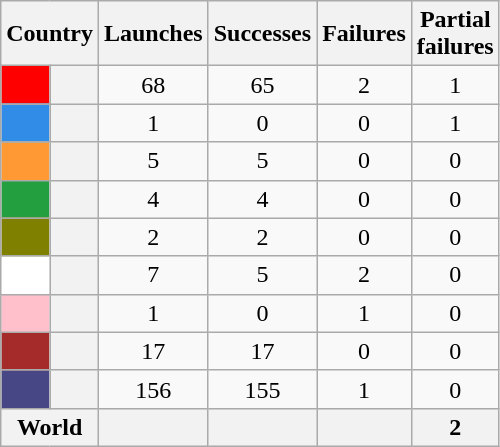<table class="wikitable sortable" style="text-align:center;">
<tr>
<th colspan=2>Country</th>
<th>Launches</th>
<th>Successes</th>
<th>Failures</th>
<th>Partial <br> failures</th>
</tr>
<tr>
<th style="background:#ff0000;"></th>
<th style="text-align:left;"></th>
<td>68</td>
<td>65</td>
<td>2</td>
<td>1</td>
</tr>
<tr>
<th style="background:#318ce7;"></th>
<th style="text-align:left;"></th>
<td>1</td>
<td>0</td>
<td>0</td>
<td>1</td>
</tr>
<tr>
<th style="background:#ff9933;"></th>
<th style="text-align:left;"></th>
<td>5</td>
<td>5</td>
<td>0</td>
<td>0</td>
</tr>
<tr>
<th style="background:#239f40;"></th>
<th style="text-align:left;"></th>
<td>4</td>
<td>4</td>
<td>0</td>
<td>0</td>
</tr>
<tr>
<th style="background:#808000;"></th>
<th style="text-align:left;"></th>
<td>2</td>
<td>2</td>
<td>0</td>
<td>0</td>
</tr>
<tr>
<th style="background:#ffffff;"></th>
<th style="text-align:left;"></th>
<td>7</td>
<td>5</td>
<td>2</td>
<td>0</td>
</tr>
<tr>
<th style="background:#ffc0cb;"></th>
<th style="text-align:left;"></th>
<td>1</td>
<td>0</td>
<td>1</td>
<td>0</td>
</tr>
<tr>
<th style="background:#a52a2a;"></th>
<th style="text-align:left;"></th>
<td>17</td>
<td>17</td>
<td>0</td>
<td>0</td>
</tr>
<tr>
<th style="background:#484785;"></th>
<th style="text-align:left;"></th>
<td>156</td>
<td>155</td>
<td>1</td>
<td>0</td>
</tr>
<tr class="sortbottom">
<th colspan="2">World</th>
<th></th>
<th></th>
<th></th>
<th>2</th>
</tr>
</table>
